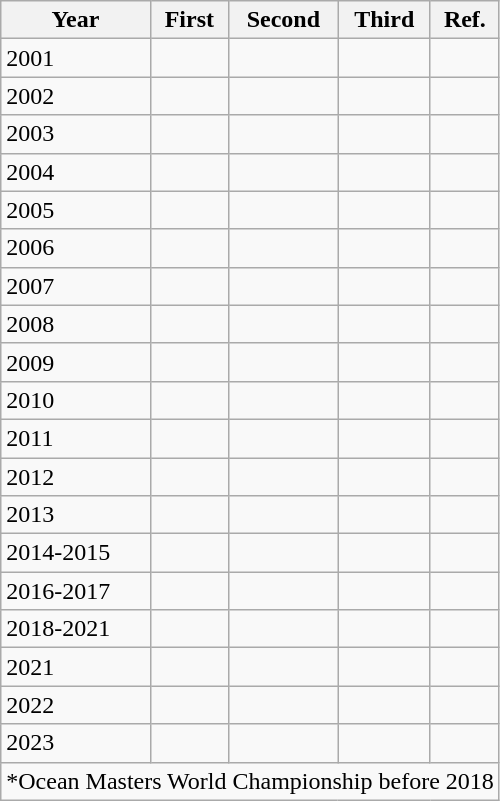<table class="wikitable">
<tr>
<th>Year</th>
<th>First</th>
<th>Second</th>
<th>Third</th>
<th>Ref.</th>
</tr>
<tr>
<td>2001</td>
<td></td>
<td></td>
<td></td>
<td></td>
</tr>
<tr>
<td>2002</td>
<td></td>
<td></td>
<td></td>
<td></td>
</tr>
<tr>
<td>2003</td>
<td></td>
<td></td>
<td></td>
<td></td>
</tr>
<tr>
<td>2004</td>
<td></td>
<td></td>
<td></td>
<td></td>
</tr>
<tr>
<td>2005</td>
<td></td>
<td></td>
<td></td>
<td></td>
</tr>
<tr>
<td>2006</td>
<td></td>
<td></td>
<td></td>
<td></td>
</tr>
<tr>
<td>2007</td>
<td></td>
<td></td>
<td></td>
<td></td>
</tr>
<tr>
<td>2008</td>
<td></td>
<td></td>
<td></td>
<td></td>
</tr>
<tr>
<td>2009</td>
<td></td>
<td></td>
<td></td>
<td></td>
</tr>
<tr>
<td>2010</td>
<td></td>
<td></td>
<td></td>
<td></td>
</tr>
<tr>
<td>2011</td>
<td></td>
<td></td>
<td></td>
<td></td>
</tr>
<tr>
<td>2012</td>
<td></td>
<td></td>
<td></td>
<td></td>
</tr>
<tr>
<td>2013</td>
<td></td>
<td></td>
<td></td>
<td></td>
</tr>
<tr>
<td>2014-2015</td>
<td></td>
<td></td>
<td></td>
<td></td>
</tr>
<tr>
<td>2016-2017</td>
<td></td>
<td></td>
<td></td>
<td></td>
</tr>
<tr>
<td>2018-2021</td>
<td></td>
<td></td>
<td></td>
<td></td>
</tr>
<tr>
<td>2021</td>
<td><br></td>
<td><br></td>
<td><br></td>
<td></td>
</tr>
<tr>
<td>2022</td>
<td></td>
<td></td>
<td></td>
<td></td>
</tr>
<tr>
<td>2023</td>
<td></td>
<td></td>
<td></td>
<td></td>
</tr>
<tr>
<td colspan="5">*Ocean Masters World Championship before 2018</td>
</tr>
</table>
